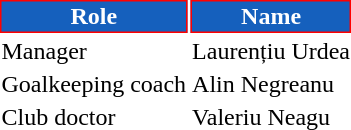<table class="toccolours">
<tr>
<th style="background:#1560bd;color:#FFFFFF;border:1px solid #FF0000;">Role</th>
<th style="background:#1560bd;color:#FFFFFF;border:1px solid #FF0000;">Name</th>
</tr>
<tr>
<td>Manager</td>
<td> Laurențiu Urdea</td>
</tr>
<tr>
<td>Goalkeeping coach</td>
<td> Alin Negreanu</td>
</tr>
<tr>
<td>Club doctor</td>
<td> Valeriu Neagu</td>
</tr>
</table>
